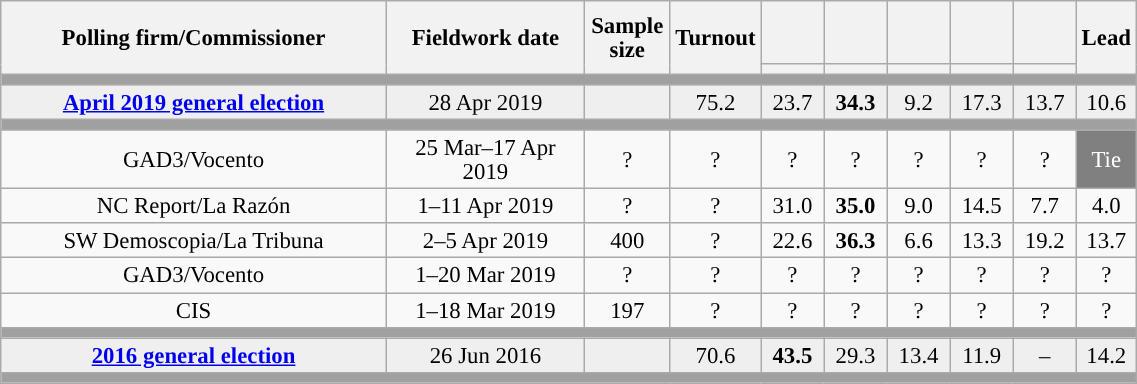<table class="wikitable collapsible collapsed" style="text-align:center; font-size:95%; line-height:16px;">
<tr style="height:42px;">
<th style="width:250px;" rowspan="2">Polling firm/Commissioner</th>
<th style="width:125px;" rowspan="2">Fieldwork date</th>
<th style="width:50px;" rowspan="2">Sample size</th>
<th style="width:45px;" rowspan="2">Turnout</th>
<th style="width:35px;"></th>
<th style="width:35px;"></th>
<th style="width:35px;"></th>
<th style="width:35px;"></th>
<th style="width:35px;"></th>
<th style="width:30px;" rowspan="2">Lead</th>
</tr>
<tr>
<th style="color:inherit;background:"></th>
<th style="color:inherit;background:"></th>
<th style="color:inherit;background:"></th>
<th style="color:inherit;background:"></th>
<th style="color:inherit;background:"></th>
</tr>
<tr>
<td colspan="10" style="background:#A0A0A0"></td>
</tr>
<tr style="background:#EFEFEF;">
<td><strong><a href='#'>April 2019 general election</a></strong></td>
<td>28 Apr 2019</td>
<td></td>
<td>75.2</td>
<td>23.7<br></td>
<td><strong>34.3</strong><br></td>
<td>9.2<br></td>
<td>17.3<br></td>
<td>13.7<br></td>
<td style="background:">10.6</td>
</tr>
<tr>
<td colspan="10" style="background:#A0A0A0"></td>
</tr>
<tr>
<td>GAD3/Vocento</td>
<td>25 Mar–17 Apr 2019</td>
<td>?</td>
<td>?</td>
<td>?<br></td>
<td>?<br></td>
<td>?<br></td>
<td>?<br></td>
<td>?<br></td>
<td style="background:gray;color:white;">Tie</td>
</tr>
<tr>
<td>NC Report/La Razón</td>
<td>1–11 Apr 2019</td>
<td>?</td>
<td>?</td>
<td>31.0<br></td>
<td><strong>35.0</strong><br></td>
<td>9.0<br></td>
<td>14.5<br></td>
<td>7.7<br></td>
<td style="background:">4.0</td>
</tr>
<tr>
<td>SW Demoscopia/La Tribuna</td>
<td>2–5 Apr 2019</td>
<td>400</td>
<td>?</td>
<td>22.6<br></td>
<td><strong>36.3</strong><br></td>
<td>6.6<br></td>
<td>13.3<br></td>
<td>19.2<br></td>
<td style="background:">13.7</td>
</tr>
<tr>
<td>GAD3/Vocento</td>
<td>1–20 Mar 2019</td>
<td>?</td>
<td>?</td>
<td>?<br></td>
<td>?<br></td>
<td>?<br></td>
<td>?<br></td>
<td>?<br></td>
<td style="background:">?</td>
</tr>
<tr>
<td>CIS</td>
<td>1–18 Mar 2019</td>
<td>197</td>
<td>?</td>
<td>?<br></td>
<td>?<br></td>
<td>?<br></td>
<td>?<br></td>
<td>?<br></td>
<td style="background:">?</td>
</tr>
<tr>
<td colspan="10" style="background:#A0A0A0"></td>
</tr>
<tr style="background:#EFEFEF;">
<td><strong><a href='#'>2016 general election</a></strong></td>
<td>26 Jun 2016</td>
<td></td>
<td>70.6</td>
<td><strong>43.5</strong><br></td>
<td>29.3<br></td>
<td>13.4<br></td>
<td>11.9<br></td>
<td>–</td>
<td style="background:">14.2</td>
</tr>
<tr>
<td colspan="10" style="background:#A0A0A0"></td>
</tr>
</table>
